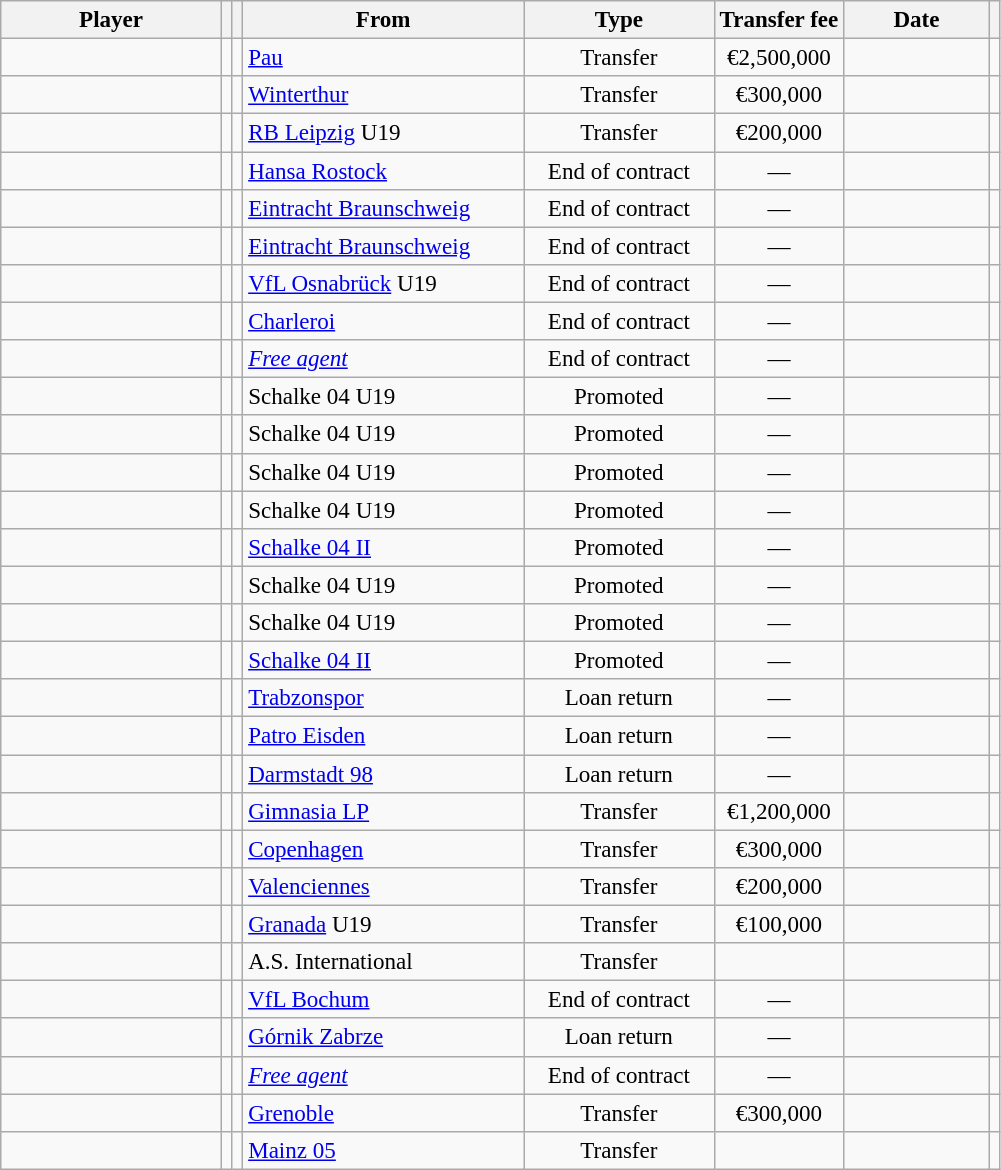<table class="wikitable mw-datatable nowrap sortable" style="text-align:center;font-size:96%">
<tr>
<th width=140>Player</th>
<th></th>
<th></th>
<th width=180>From</th>
<th width=120>Type</th>
<th data-sort-type="currency">Transfer fee</th>
<th width=90>Date</th>
<th class="unsortable"></th>
</tr>
<tr>
<td align="left"></td>
<td></td>
<td></td>
<td align="left"> <a href='#'>Pau</a></td>
<td>Transfer</td>
<td>€2,500,000</td>
<td></td>
<td></td>
</tr>
<tr>
<td align="left"></td>
<td></td>
<td></td>
<td align="left"> <a href='#'>Winterthur</a></td>
<td>Transfer</td>
<td>€300,000</td>
<td></td>
<td></td>
</tr>
<tr>
<td align="left"></td>
<td></td>
<td></td>
<td align="left"> <a href='#'>RB Leipzig</a> U19</td>
<td>Transfer</td>
<td>€200,000</td>
<td></td>
<td></td>
</tr>
<tr>
<td align="left"></td>
<td></td>
<td></td>
<td align="left"> <a href='#'>Hansa Rostock</a></td>
<td>End of contract</td>
<td>—</td>
<td></td>
<td></td>
</tr>
<tr>
<td align="left"></td>
<td></td>
<td></td>
<td align="left"> <a href='#'>Eintracht Braunschweig</a></td>
<td>End of contract</td>
<td>—</td>
<td></td>
<td></td>
</tr>
<tr>
<td align="left"></td>
<td></td>
<td></td>
<td align="left"> <a href='#'>Eintracht Braunschweig</a></td>
<td>End of contract</td>
<td>—</td>
<td></td>
<td></td>
</tr>
<tr>
<td align="left"></td>
<td></td>
<td></td>
<td align="left"> <a href='#'>VfL Osnabrück</a> U19</td>
<td>End of contract</td>
<td>—</td>
<td></td>
<td></td>
</tr>
<tr>
<td align="left"></td>
<td></td>
<td></td>
<td align="left"> <a href='#'>Charleroi</a></td>
<td>End of contract</td>
<td>—</td>
<td></td>
<td></td>
</tr>
<tr>
<td align="left"></td>
<td></td>
<td></td>
<td align="left"><em><a href='#'>Free agent</a></em></td>
<td>End of contract</td>
<td>—</td>
<td></td>
<td></td>
</tr>
<tr>
<td align="left"></td>
<td></td>
<td></td>
<td align="left"> Schalke 04 U19</td>
<td>Promoted</td>
<td>—</td>
<td></td>
<td></td>
</tr>
<tr>
<td align="left"></td>
<td></td>
<td></td>
<td align="left"> Schalke 04 U19</td>
<td>Promoted</td>
<td>—</td>
<td></td>
<td></td>
</tr>
<tr>
<td align="left"></td>
<td></td>
<td></td>
<td align="left"> Schalke 04 U19</td>
<td>Promoted</td>
<td>—</td>
<td></td>
<td></td>
</tr>
<tr>
<td align="left"></td>
<td></td>
<td></td>
<td align="left"> Schalke 04 U19</td>
<td>Promoted</td>
<td>—</td>
<td></td>
<td></td>
</tr>
<tr>
<td align="left"></td>
<td></td>
<td></td>
<td align="left"> <a href='#'>Schalke 04 II</a></td>
<td>Promoted</td>
<td>—</td>
<td></td>
<td></td>
</tr>
<tr>
<td align="left"></td>
<td></td>
<td></td>
<td align="left"> Schalke 04 U19</td>
<td>Promoted</td>
<td>—</td>
<td></td>
<td></td>
</tr>
<tr>
<td align="left"></td>
<td></td>
<td></td>
<td align="left"> Schalke 04 U19</td>
<td>Promoted</td>
<td>—</td>
<td></td>
<td></td>
</tr>
<tr>
<td align="left"></td>
<td></td>
<td></td>
<td align="left"> <a href='#'>Schalke 04 II</a></td>
<td>Promoted</td>
<td>—</td>
<td></td>
<td></td>
</tr>
<tr>
<td align="left"></td>
<td></td>
<td></td>
<td align="left"> <a href='#'>Trabzonspor</a></td>
<td>Loan return</td>
<td>—</td>
<td></td>
<td></td>
</tr>
<tr>
<td align="left"></td>
<td></td>
<td></td>
<td align="left"> <a href='#'>Patro Eisden</a></td>
<td>Loan return</td>
<td>—</td>
<td></td>
<td></td>
</tr>
<tr>
<td align="left"></td>
<td></td>
<td></td>
<td align="left"> <a href='#'>Darmstadt 98</a></td>
<td>Loan return</td>
<td>—</td>
<td></td>
<td></td>
</tr>
<tr>
<td align="left"></td>
<td></td>
<td></td>
<td align="left"> <a href='#'>Gimnasia LP</a></td>
<td>Transfer</td>
<td>€1,200,000</td>
<td></td>
<td></td>
</tr>
<tr>
<td align="left"></td>
<td></td>
<td></td>
<td align="left"> <a href='#'>Copenhagen</a></td>
<td>Transfer</td>
<td>€300,000</td>
<td></td>
<td></td>
</tr>
<tr>
<td align="left"></td>
<td></td>
<td></td>
<td align="left"> <a href='#'>Valenciennes</a></td>
<td>Transfer</td>
<td>€200,000</td>
<td></td>
<td></td>
</tr>
<tr>
<td align="left"></td>
<td></td>
<td></td>
<td align="left"> <a href='#'>Granada</a> U19</td>
<td>Transfer</td>
<td>€100,000</td>
<td></td>
<td></td>
</tr>
<tr>
<td align="left"></td>
<td></td>
<td></td>
<td align="left"> A.S. International</td>
<td>Transfer</td>
<td></td>
<td></td>
<td></td>
</tr>
<tr>
<td align="left"></td>
<td></td>
<td></td>
<td align="left"> <a href='#'>VfL Bochum</a></td>
<td>End of contract</td>
<td>—</td>
<td></td>
<td></td>
</tr>
<tr>
<td align="left"></td>
<td></td>
<td></td>
<td align="left"> <a href='#'>Górnik Zabrze</a></td>
<td>Loan return</td>
<td>—</td>
<td></td>
<td></td>
</tr>
<tr>
<td align="left"></td>
<td></td>
<td></td>
<td align="left"><em><a href='#'>Free agent</a></em></td>
<td>End of contract</td>
<td>—</td>
<td></td>
<td></td>
</tr>
<tr>
<td align="left"></td>
<td></td>
<td></td>
<td align="left"> <a href='#'>Grenoble</a></td>
<td>Transfer</td>
<td>€300,000</td>
<td></td>
<td></td>
</tr>
<tr>
<td align="left"></td>
<td></td>
<td></td>
<td align="left"> <a href='#'>Mainz 05</a></td>
<td>Transfer</td>
<td></td>
<td></td>
<td></td>
</tr>
</table>
